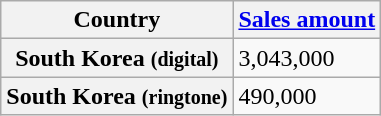<table class="wikitable plainrowheaders sortable">
<tr>
<th>Country</th>
<th><a href='#'>Sales amount</a></th>
</tr>
<tr>
<th scope="row">South Korea <small>(digital)</small></th>
<td>3,043,000</td>
</tr>
<tr>
<th scope="row">South Korea <small>(ringtone)</small></th>
<td>490,000</td>
</tr>
</table>
